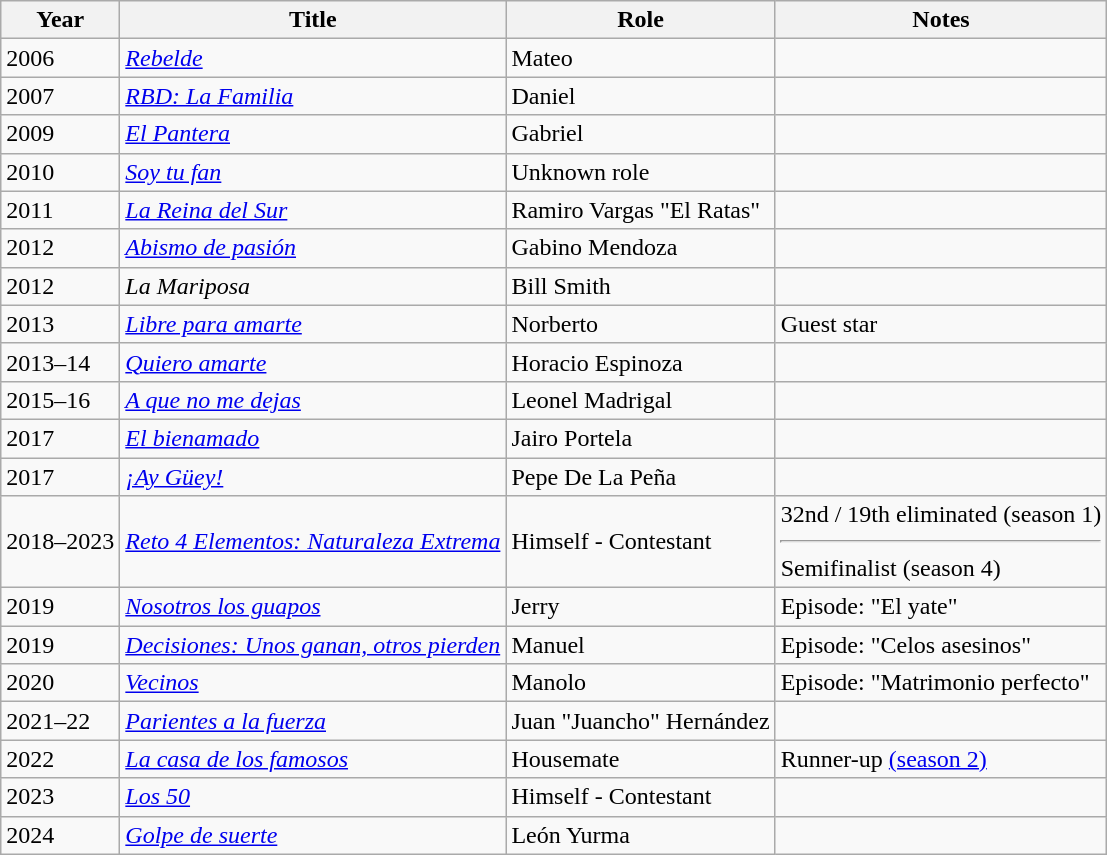<table class="wikitable sortable">
<tr>
<th>Year</th>
<th>Title</th>
<th>Role</th>
<th>Notes</th>
</tr>
<tr>
<td>2006</td>
<td><em><a href='#'>Rebelde</a></em></td>
<td>Mateo</td>
<td></td>
</tr>
<tr>
<td>2007</td>
<td><em><a href='#'>RBD: La Familia</a></em></td>
<td>Daniel</td>
<td></td>
</tr>
<tr>
<td>2009</td>
<td><em><a href='#'>El Pantera</a></em></td>
<td>Gabriel</td>
<td></td>
</tr>
<tr>
<td>2010</td>
<td><em><a href='#'>Soy tu fan</a></em></td>
<td>Unknown role</td>
<td></td>
</tr>
<tr>
<td>2011</td>
<td><em><a href='#'>La Reina del Sur</a></em></td>
<td>Ramiro Vargas "El Ratas"</td>
<td></td>
</tr>
<tr>
<td>2012</td>
<td><em><a href='#'>Abismo de pasión</a></em></td>
<td>Gabino Mendoza</td>
<td></td>
</tr>
<tr>
<td>2012</td>
<td><em>La Mariposa</em></td>
<td>Bill Smith</td>
<td></td>
</tr>
<tr>
<td>2013</td>
<td><em><a href='#'>Libre para amarte</a></em></td>
<td>Norberto</td>
<td>Guest star</td>
</tr>
<tr>
<td>2013–14</td>
<td><em><a href='#'>Quiero amarte</a></em></td>
<td>Horacio Espinoza</td>
<td></td>
</tr>
<tr>
<td>2015–16</td>
<td><em><a href='#'>A que no me dejas</a></em></td>
<td>Leonel Madrigal</td>
<td></td>
</tr>
<tr>
<td>2017</td>
<td><em><a href='#'>El bienamado</a></em></td>
<td>Jairo Portela</td>
<td></td>
</tr>
<tr>
<td>2017</td>
<td><em><a href='#'>¡Ay Güey!</a></em></td>
<td>Pepe De La Peña</td>
<td></td>
</tr>
<tr>
<td>2018–2023</td>
<td><em><a href='#'>Reto 4 Elementos: Naturaleza Extrema</a></em></td>
<td>Himself - Contestant</td>
<td>32nd / 19th eliminated (season 1)<hr>Semifinalist (season 4)</td>
</tr>
<tr>
<td>2019</td>
<td><em><a href='#'>Nosotros los guapos</a></em></td>
<td>Jerry</td>
<td>Episode: "El yate"</td>
</tr>
<tr>
<td>2019</td>
<td><em><a href='#'>Decisiones: Unos ganan, otros pierden</a></em></td>
<td>Manuel</td>
<td>Episode: "Celos asesinos"</td>
</tr>
<tr>
<td>2020</td>
<td><em><a href='#'>Vecinos</a></em></td>
<td>Manolo</td>
<td>Episode: "Matrimonio perfecto"</td>
</tr>
<tr>
<td>2021–22</td>
<td><em><a href='#'>Parientes a la fuerza</a></em></td>
<td>Juan "Juancho" Hernández</td>
<td></td>
</tr>
<tr>
<td>2022</td>
<td><em><a href='#'>La casa de los famosos</a></em></td>
<td>Housemate</td>
<td>Runner-up <a href='#'>(season 2)</a></td>
</tr>
<tr>
<td>2023</td>
<td><em><a href='#'>Los 50</a></em></td>
<td>Himself - Contestant</td>
<td></td>
</tr>
<tr>
<td>2024</td>
<td><em><a href='#'>Golpe de suerte</a></em></td>
<td>León Yurma</td>
<td></td>
</tr>
</table>
